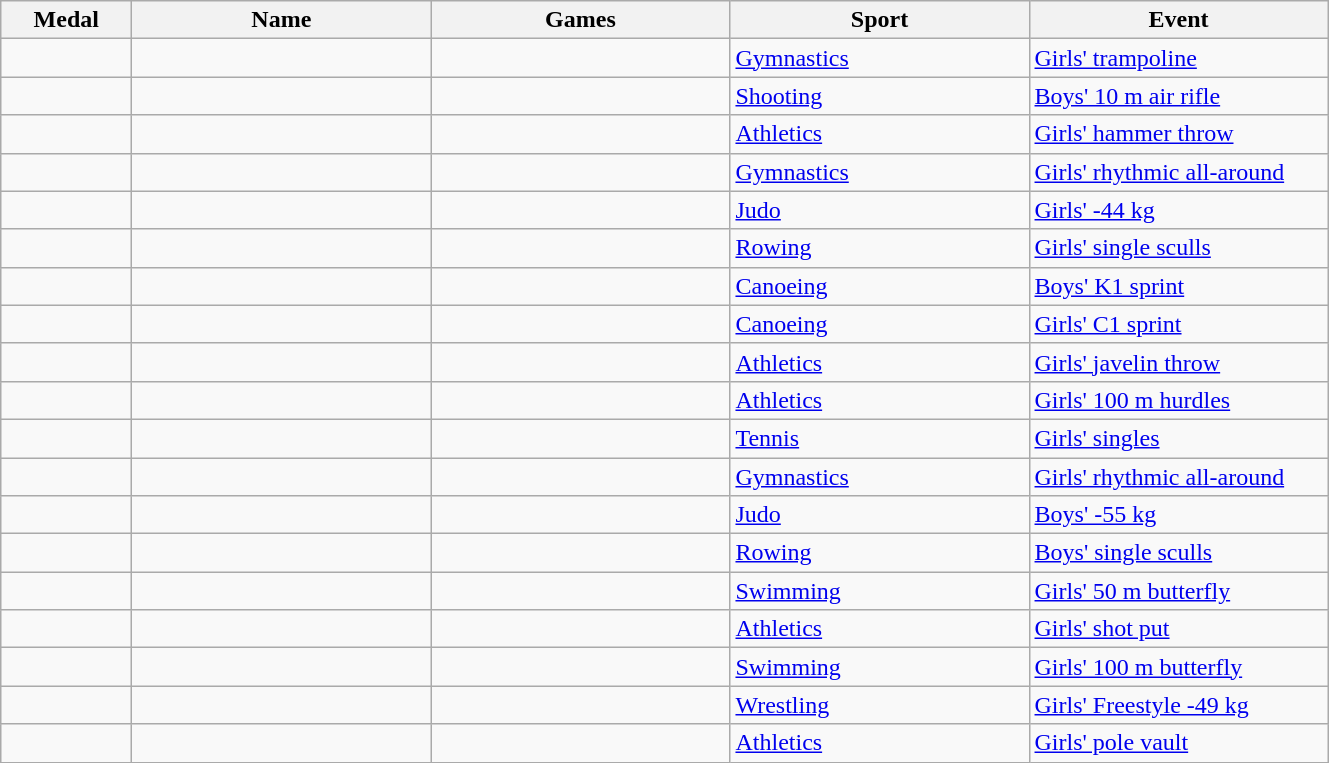<table class="wikitable sortable">
<tr>
<th style="width:5em">Medal</th>
<th style="width:12em">Name</th>
<th style="width:12em">Games</th>
<th style="width:12em">Sport</th>
<th style="width:12em">Event</th>
</tr>
<tr>
<td></td>
<td></td>
<td></td>
<td> <a href='#'>Gymnastics</a></td>
<td><a href='#'>Girls' trampoline</a></td>
</tr>
<tr>
<td></td>
<td></td>
<td></td>
<td> <a href='#'>Shooting</a></td>
<td><a href='#'>Boys' 10 m air rifle</a></td>
</tr>
<tr>
<td></td>
<td></td>
<td></td>
<td> <a href='#'>Athletics</a></td>
<td><a href='#'>Girls' hammer throw</a></td>
</tr>
<tr>
<td></td>
<td></td>
<td></td>
<td> <a href='#'>Gymnastics</a></td>
<td><a href='#'>Girls' rhythmic all-around</a></td>
</tr>
<tr>
<td></td>
<td></td>
<td></td>
<td> <a href='#'>Judo</a></td>
<td><a href='#'>Girls' -44 kg</a></td>
</tr>
<tr>
<td></td>
<td></td>
<td></td>
<td> <a href='#'>Rowing</a></td>
<td><a href='#'>Girls' single sculls</a></td>
</tr>
<tr>
<td></td>
<td></td>
<td></td>
<td> <a href='#'>Canoeing</a></td>
<td><a href='#'>Boys' K1 sprint</a></td>
</tr>
<tr>
<td></td>
<td></td>
<td></td>
<td> <a href='#'>Canoeing</a></td>
<td><a href='#'>Girls' C1 sprint</a></td>
</tr>
<tr>
<td></td>
<td></td>
<td></td>
<td> <a href='#'>Athletics</a></td>
<td><a href='#'>Girls' javelin throw</a></td>
</tr>
<tr>
<td></td>
<td></td>
<td></td>
<td> <a href='#'>Athletics</a></td>
<td><a href='#'>Girls' 100 m hurdles</a></td>
</tr>
<tr>
<td></td>
<td></td>
<td></td>
<td> <a href='#'>Tennis</a></td>
<td><a href='#'>Girls' singles</a></td>
</tr>
<tr>
<td></td>
<td></td>
<td></td>
<td> <a href='#'>Gymnastics</a></td>
<td><a href='#'>Girls' rhythmic all-around</a></td>
</tr>
<tr>
<td></td>
<td></td>
<td></td>
<td> <a href='#'>Judo</a></td>
<td><a href='#'>Boys' -55 kg</a></td>
</tr>
<tr>
<td></td>
<td></td>
<td></td>
<td> <a href='#'>Rowing</a></td>
<td><a href='#'>Boys' single sculls</a></td>
</tr>
<tr>
<td></td>
<td></td>
<td></td>
<td> <a href='#'>Swimming</a></td>
<td><a href='#'>Girls' 50 m butterfly</a></td>
</tr>
<tr>
<td></td>
<td></td>
<td></td>
<td> <a href='#'>Athletics</a></td>
<td><a href='#'>Girls' shot put</a></td>
</tr>
<tr>
<td></td>
<td></td>
<td></td>
<td> <a href='#'>Swimming</a></td>
<td><a href='#'>Girls' 100 m butterfly</a></td>
</tr>
<tr>
<td></td>
<td></td>
<td></td>
<td> <a href='#'>Wrestling</a></td>
<td><a href='#'>Girls' Freestyle -49 kg</a></td>
</tr>
<tr>
<td></td>
<td></td>
<td></td>
<td> <a href='#'>Athletics</a></td>
<td><a href='#'>Girls' pole vault</a></td>
</tr>
</table>
